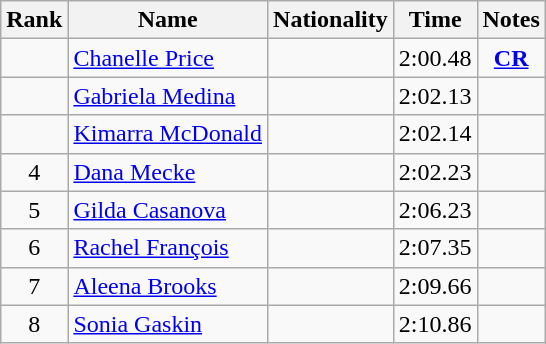<table class="wikitable sortable" style="text-align:center">
<tr>
<th>Rank</th>
<th>Name</th>
<th>Nationality</th>
<th>Time</th>
<th>Notes</th>
</tr>
<tr>
<td align=center></td>
<td align=left><a href='#'>Chanelle Price</a></td>
<td align=left></td>
<td>2:00.48</td>
<td><strong><a href='#'>CR</a></strong></td>
</tr>
<tr>
<td align=center></td>
<td align=left><a href='#'>Gabriela Medina</a></td>
<td align=left></td>
<td>2:02.13</td>
<td></td>
</tr>
<tr>
<td align=center></td>
<td align=left><a href='#'>Kimarra McDonald</a></td>
<td align=left></td>
<td>2:02.14</td>
<td></td>
</tr>
<tr>
<td align=center>4</td>
<td align=left><a href='#'>Dana Mecke</a></td>
<td align=left></td>
<td>2:02.23</td>
<td></td>
</tr>
<tr>
<td align=center>5</td>
<td align=left><a href='#'>Gilda Casanova</a></td>
<td align=left></td>
<td>2:06.23</td>
<td></td>
</tr>
<tr>
<td align=center>6</td>
<td align=left><a href='#'>Rachel François</a></td>
<td align=left></td>
<td>2:07.35</td>
<td></td>
</tr>
<tr>
<td align=center>7</td>
<td align=left><a href='#'>Aleena Brooks</a></td>
<td align=left></td>
<td>2:09.66</td>
<td></td>
</tr>
<tr>
<td align=center>8</td>
<td align=left><a href='#'>Sonia Gaskin</a></td>
<td align=left></td>
<td>2:10.86</td>
<td></td>
</tr>
</table>
